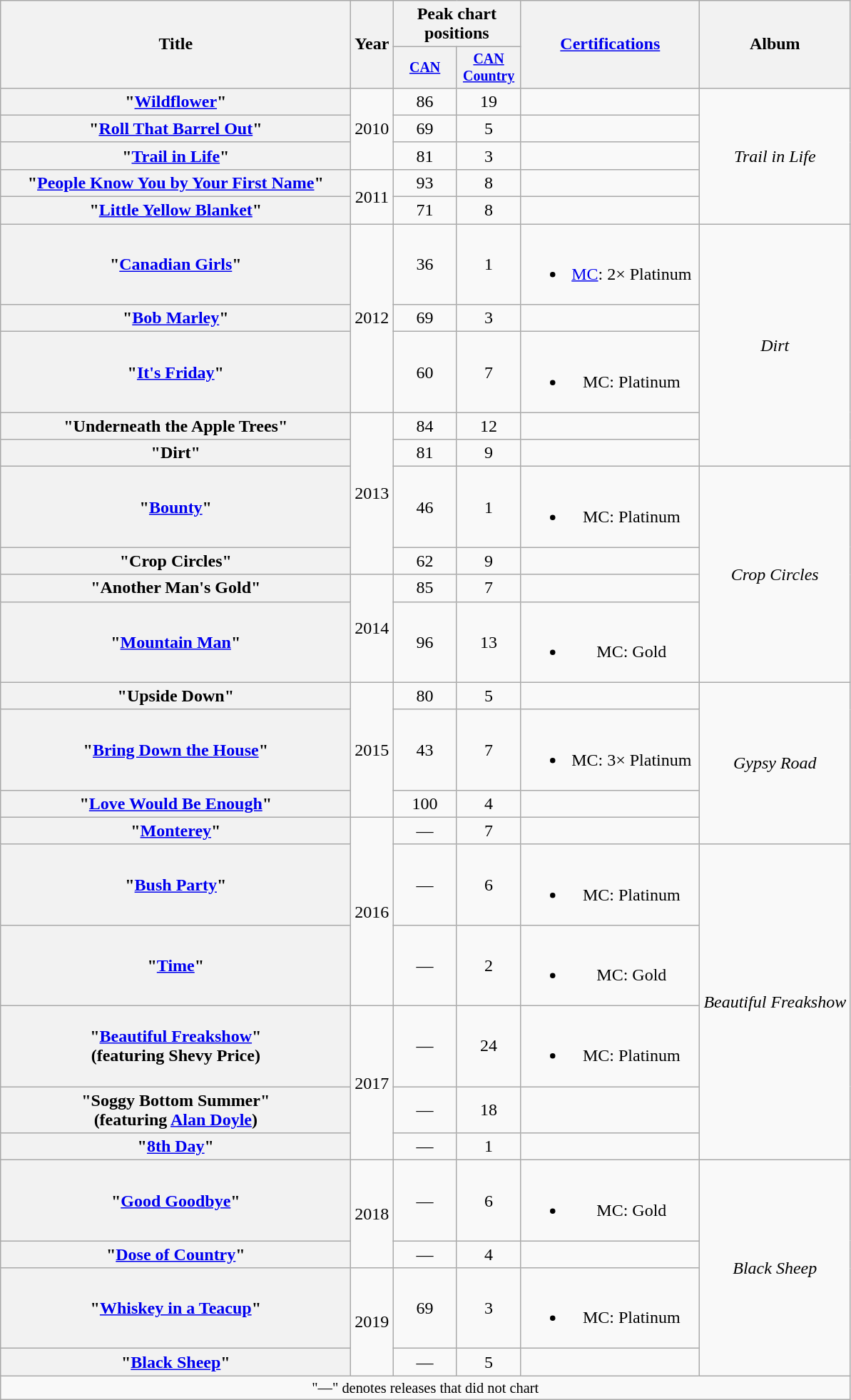<table class="wikitable plainrowheaders" style="text-align:center;">
<tr>
<th scope="col" rowspan="2" style="width:20em;">Title</th>
<th scope="col" rowspan="2">Year</th>
<th scope="col" colspan="2">Peak chart<br>positions</th>
<th scope="col" rowspan="2" style="width:10em;"><a href='#'>Certifications</a></th>
<th scope="col" rowspan="2">Album</th>
</tr>
<tr style="font-size:smaller;">
<th scope="col" style="width:4em;"><a href='#'>CAN</a><br></th>
<th scope="col" style="width:4em;"><a href='#'>CAN Country</a><br></th>
</tr>
<tr>
<th scope="row">"<a href='#'>Wildflower</a>"</th>
<td rowspan="3">2010</td>
<td>86</td>
<td>19</td>
<td></td>
<td rowspan="5"><em>Trail in Life</em></td>
</tr>
<tr>
<th scope="row">"<a href='#'>Roll That Barrel Out</a>"</th>
<td>69</td>
<td>5</td>
<td></td>
</tr>
<tr>
<th scope="row">"<a href='#'>Trail in Life</a>"</th>
<td>81</td>
<td>3</td>
<td></td>
</tr>
<tr>
<th scope="row">"<a href='#'>People Know You by Your First Name</a>"</th>
<td rowspan="2">2011</td>
<td>93</td>
<td>8</td>
<td></td>
</tr>
<tr>
<th scope="row">"<a href='#'>Little Yellow Blanket</a>"</th>
<td>71</td>
<td>8</td>
<td></td>
</tr>
<tr>
<th scope="row">"<a href='#'>Canadian Girls</a>"</th>
<td rowspan="3">2012</td>
<td>36</td>
<td>1</td>
<td><br><ul><li><a href='#'>MC</a>: 2× Platinum</li></ul></td>
<td rowspan="5"><em>Dirt</em></td>
</tr>
<tr>
<th scope="row">"<a href='#'>Bob Marley</a>"</th>
<td>69</td>
<td>3</td>
<td></td>
</tr>
<tr>
<th scope="row">"<a href='#'>It's Friday</a>"</th>
<td>60</td>
<td>7</td>
<td><br><ul><li>MC: Platinum</li></ul></td>
</tr>
<tr>
<th scope="row">"Underneath the Apple Trees"</th>
<td rowspan="4">2013</td>
<td>84</td>
<td>12</td>
<td></td>
</tr>
<tr>
<th scope="row">"Dirt"</th>
<td>81</td>
<td>9</td>
<td></td>
</tr>
<tr>
<th scope="row">"<a href='#'>Bounty</a>"</th>
<td>46</td>
<td>1</td>
<td><br><ul><li>MC: Platinum</li></ul></td>
<td rowspan="4"><em>Crop Circles</em></td>
</tr>
<tr>
<th scope="row">"Crop Circles"</th>
<td>62</td>
<td>9</td>
<td></td>
</tr>
<tr>
<th scope="row">"Another Man's Gold"</th>
<td rowspan="2">2014</td>
<td>85</td>
<td>7</td>
<td></td>
</tr>
<tr>
<th scope="row">"<a href='#'>Mountain Man</a>"</th>
<td>96</td>
<td>13</td>
<td><br><ul><li>MC: Gold</li></ul></td>
</tr>
<tr>
<th scope="row">"Upside Down"</th>
<td rowspan="3">2015</td>
<td>80</td>
<td>5</td>
<td></td>
<td rowspan="4"><em>Gypsy Road</em></td>
</tr>
<tr>
<th scope="row">"<a href='#'>Bring Down the House</a>"</th>
<td>43</td>
<td>7</td>
<td><br><ul><li>MC: 3× Platinum</li></ul></td>
</tr>
<tr>
<th scope="row">"<a href='#'>Love Would Be Enough</a>"</th>
<td>100</td>
<td>4</td>
<td></td>
</tr>
<tr>
<th scope="row">"<a href='#'>Monterey</a>"</th>
<td rowspan="3">2016</td>
<td>—</td>
<td>7</td>
<td></td>
</tr>
<tr>
<th scope="row">"<a href='#'>Bush Party</a>"</th>
<td>—</td>
<td>6</td>
<td><br><ul><li>MC: Platinum</li></ul></td>
<td rowspan="5"><em>Beautiful Freakshow</em></td>
</tr>
<tr>
<th scope="row">"<a href='#'>Time</a>"</th>
<td>—</td>
<td>2</td>
<td><br><ul><li>MC: Gold</li></ul></td>
</tr>
<tr>
<th scope="row">"<a href='#'>Beautiful Freakshow</a>"<br><span>(featuring Shevy Price)</span></th>
<td rowspan="3">2017</td>
<td>—</td>
<td>24</td>
<td><br><ul><li>MC: Platinum</li></ul></td>
</tr>
<tr>
<th scope="row">"Soggy Bottom Summer"<br><span>(featuring <a href='#'>Alan Doyle</a>)</span></th>
<td>—</td>
<td>18</td>
<td></td>
</tr>
<tr>
<th scope="row">"<a href='#'>8th Day</a>"</th>
<td>—</td>
<td>1</td>
<td></td>
</tr>
<tr>
<th scope="row">"<a href='#'>Good Goodbye</a>"</th>
<td rowspan="2">2018</td>
<td>—</td>
<td>6</td>
<td><br><ul><li>MC: Gold</li></ul></td>
<td rowspan="4"><em>Black Sheep</em></td>
</tr>
<tr>
<th scope="row">"<a href='#'>Dose of Country</a>"</th>
<td>—</td>
<td>4</td>
<td></td>
</tr>
<tr>
<th scope="row">"<a href='#'>Whiskey in a Teacup</a>"</th>
<td rowspan="2">2019</td>
<td>69</td>
<td>3</td>
<td><br><ul><li>MC: Platinum</li></ul></td>
</tr>
<tr>
<th scope="row">"<a href='#'>Black Sheep</a>"</th>
<td>—</td>
<td>5</td>
<td></td>
</tr>
<tr>
<td colspan="10" style="font-size:85%">"—" denotes releases that did not chart</td>
</tr>
</table>
